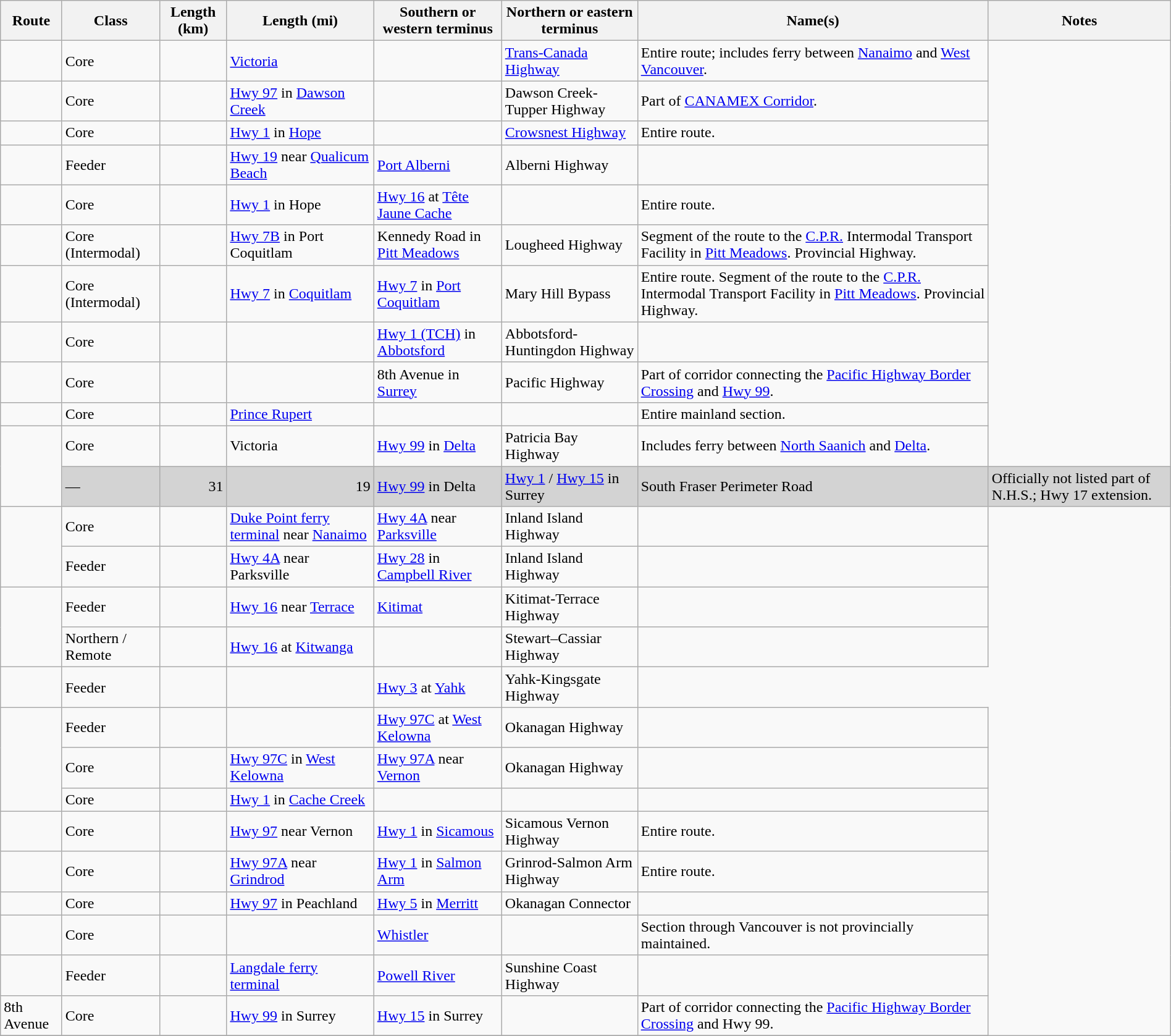<table class="wikitable sortable" width="100%">
<tr>
<th>Route</th>
<th>Class</th>
<th>Length (km)</th>
<th>Length (mi)</th>
<th class="unsortable">Southern or western terminus</th>
<th class="unsortable">Northern or eastern terminus</th>
<th class="unsortable">Name(s)</th>
<th class="unsortable">Notes</th>
</tr>
<tr>
<td></td>
<td>Core</td>
<td></td>
<td><a href='#'>Victoria</a></td>
<td></td>
<td><a href='#'>Trans-Canada Highway</a></td>
<td>Entire route; includes ferry between <a href='#'>Nanaimo</a> and <a href='#'>West Vancouver</a>.</td>
</tr>
<tr>
<td></td>
<td>Core</td>
<td></td>
<td><a href='#'>Hwy 97</a> in <a href='#'>Dawson Creek</a></td>
<td></td>
<td>Dawson Creek-Tupper Highway</td>
<td>Part of <a href='#'>CANAMEX Corridor</a>.</td>
</tr>
<tr>
<td></td>
<td>Core</td>
<td></td>
<td><a href='#'>Hwy 1</a> in <a href='#'>Hope</a></td>
<td></td>
<td><a href='#'>Crowsnest Highway</a></td>
<td>Entire route.</td>
</tr>
<tr>
<td></td>
<td>Feeder</td>
<td></td>
<td><a href='#'>Hwy 19</a> near <a href='#'>Qualicum Beach</a></td>
<td><a href='#'>Port Alberni</a></td>
<td>Alberni Highway</td>
<td></td>
</tr>
<tr>
<td></td>
<td>Core</td>
<td></td>
<td><a href='#'>Hwy 1</a> in Hope</td>
<td><a href='#'>Hwy 16</a> at <a href='#'>Tête Jaune Cache</a></td>
<td></td>
<td>Entire route.</td>
</tr>
<tr>
<td></td>
<td>Core (Intermodal)</td>
<td></td>
<td><a href='#'>Hwy 7B</a> in Port Coquitlam</td>
<td>Kennedy Road in <a href='#'>Pitt Meadows</a></td>
<td>Lougheed Highway</td>
<td>Segment of the route to the <a href='#'>C.P.R.</a> Intermodal Transport Facility in <a href='#'>Pitt Meadows</a>. Provincial Highway.</td>
</tr>
<tr>
<td></td>
<td>Core (Intermodal)</td>
<td></td>
<td><a href='#'>Hwy 7</a> in <a href='#'>Coquitlam</a></td>
<td><a href='#'>Hwy 7</a> in <a href='#'>Port Coquitlam</a></td>
<td>Mary Hill Bypass</td>
<td>Entire route. Segment of the route to the <a href='#'>C.P.R.</a> Intermodal Transport Facility in <a href='#'>Pitt Meadows</a>. Provincial Highway.</td>
</tr>
<tr>
<td></td>
<td>Core</td>
<td></td>
<td></td>
<td><span><a href='#'>Hwy 1 (TCH)</a></span> in <a href='#'>Abbotsford</a></td>
<td>Abbotsford-Huntingdon Highway</td>
<td></td>
</tr>
<tr>
<td></td>
<td>Core</td>
<td></td>
<td></td>
<td>8th Avenue in <a href='#'>Surrey</a></td>
<td>Pacific Highway</td>
<td>Part of corridor connecting the <a href='#'>Pacific Highway Border Crossing</a> and <a href='#'>Hwy 99</a>.</td>
</tr>
<tr>
<td></td>
<td>Core</td>
<td></td>
<td><a href='#'>Prince Rupert</a></td>
<td></td>
<td></td>
<td>Entire mainland section.</td>
</tr>
<tr>
<td rowspan=2></td>
<td>Core</td>
<td></td>
<td>Victoria</td>
<td><a href='#'>Hwy 99</a> in <a href='#'>Delta</a></td>
<td>Patricia Bay Highway</td>
<td>Includes ferry between <a href='#'>North Saanich</a> and <a href='#'>Delta</a>.</td>
</tr>
<tr>
<td bgcolor=d3d3d3>—</td>
<td style="text-align: right;" bgcolor=d3d3d3>31</td>
<td style="text-align: right;" bgcolor=d3d3d3>19</td>
<td bgcolor=d3d3d3><a href='#'>Hwy 99</a> in Delta</td>
<td bgcolor=d3d3d3><a href='#'>Hwy 1</a> / <a href='#'>Hwy 15</a> in Surrey</td>
<td bgcolor=d3d3d3>South Fraser Perimeter Road</td>
<td bgcolor=d3d3d3>Officially not listed part of N.H.S.; Hwy 17 extension.</td>
</tr>
<tr>
<td rowspan=2></td>
<td>Core</td>
<td></td>
<td><a href='#'>Duke Point ferry terminal</a> near <a href='#'>Nanaimo</a></td>
<td><a href='#'>Hwy 4A</a> near <a href='#'>Parksville</a></td>
<td>Inland Island Highway</td>
<td></td>
</tr>
<tr>
<td>Feeder</td>
<td></td>
<td><a href='#'>Hwy 4A</a> near Parksville</td>
<td><a href='#'>Hwy 28</a> in <a href='#'>Campbell River</a></td>
<td>Inland Island Highway</td>
<td></td>
</tr>
<tr>
<td rowspan=2></td>
<td>Feeder</td>
<td></td>
<td><a href='#'>Hwy 16</a> near <a href='#'>Terrace</a></td>
<td><a href='#'>Kitimat</a></td>
<td>Kitimat-Terrace Highway</td>
<td></td>
</tr>
<tr>
<td>Northern / Remote</td>
<td></td>
<td><a href='#'>Hwy 16</a> at <a href='#'>Kitwanga</a></td>
<td></td>
<td>Stewart–Cassiar Highway</td>
<td></td>
</tr>
<tr>
<td></td>
<td>Feeder</td>
<td></td>
<td></td>
<td><a href='#'>Hwy 3</a> at <a href='#'>Yahk</a></td>
<td>Yahk-Kingsgate Highway</td>
</tr>
<tr>
<td rowspan=3></td>
<td>Feeder</td>
<td></td>
<td></td>
<td><a href='#'>Hwy 97C</a> at <a href='#'>West Kelowna</a></td>
<td>Okanagan Highway</td>
<td></td>
</tr>
<tr>
<td>Core</td>
<td></td>
<td><a href='#'>Hwy 97C</a> in <a href='#'>West Kelowna</a></td>
<td><a href='#'>Hwy 97A</a> near <a href='#'>Vernon</a></td>
<td>Okanagan Highway</td>
<td></td>
</tr>
<tr>
<td>Core</td>
<td></td>
<td><a href='#'>Hwy 1</a> in <a href='#'>Cache Creek</a></td>
<td></td>
<td></td>
<td></td>
</tr>
<tr>
<td></td>
<td>Core</td>
<td></td>
<td><a href='#'>Hwy 97</a> near Vernon</td>
<td><a href='#'>Hwy 1</a> in <a href='#'>Sicamous</a></td>
<td>Sicamous Vernon Highway</td>
<td>Entire route.</td>
</tr>
<tr>
<td></td>
<td>Core</td>
<td></td>
<td><a href='#'>Hwy 97A</a> near <a href='#'>Grindrod</a></td>
<td><a href='#'>Hwy 1</a> in <a href='#'>Salmon Arm</a></td>
<td>Grinrod-Salmon Arm Highway</td>
<td>Entire route.</td>
</tr>
<tr>
<td></td>
<td>Core</td>
<td></td>
<td><a href='#'>Hwy 97</a> in Peachland</td>
<td><a href='#'>Hwy 5</a> in <a href='#'>Merritt</a></td>
<td>Okanagan Connector</td>
<td></td>
</tr>
<tr>
<td></td>
<td>Core</td>
<td></td>
<td></td>
<td><a href='#'>Whistler</a></td>
<td></td>
<td>Section through Vancouver is not provincially maintained.</td>
</tr>
<tr>
<td></td>
<td>Feeder</td>
<td></td>
<td><a href='#'>Langdale ferry terminal</a></td>
<td><a href='#'>Powell River</a></td>
<td>Sunshine Coast Highway</td>
<td></td>
</tr>
<tr>
<td>8th Avenue</td>
<td>Core</td>
<td></td>
<td><a href='#'>Hwy 99</a> in Surrey</td>
<td><a href='#'>Hwy 15</a> in Surrey</td>
<td></td>
<td>Part of corridor connecting the <a href='#'>Pacific Highway Border Crossing</a> and Hwy 99.</td>
</tr>
<tr>
</tr>
</table>
